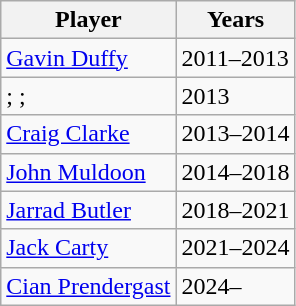<table class="wikitable" text-align:center">
<tr>
<th>Player</th>
<th>Years</th>
</tr>
<tr>
<td> <a href='#'>Gavin Duffy</a></td>
<td>2011–2013</td>
</tr>
<tr>
<td>; ; </td>
<td>2013</td>
</tr>
<tr>
<td> <a href='#'>Craig Clarke</a></td>
<td>2013–2014</td>
</tr>
<tr>
<td> <a href='#'>John Muldoon</a></td>
<td>2014–2018</td>
</tr>
<tr>
<td> <a href='#'>Jarrad Butler</a></td>
<td>2018–2021</td>
</tr>
<tr>
<td> <a href='#'>Jack Carty</a></td>
<td>2021–2024</td>
</tr>
<tr>
<td> <a href='#'>Cian Prendergast</a></td>
<td>2024–</td>
</tr>
</table>
